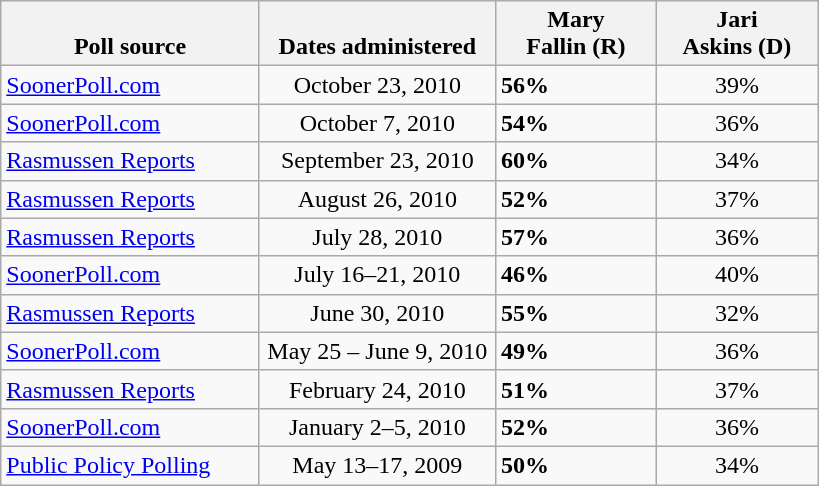<table class="wikitable">
<tr valign=bottom>
<th style="width:165px;">Poll source</th>
<th style="width:150px;">Dates administered</th>
<th style="width:100px;">Mary<br>Fallin (R)</th>
<th style="width:100px;">Jari<br>Askins (D)</th>
</tr>
<tr>
<td><a href='#'>SoonerPoll.com</a></td>
<td align=center>October 23, 2010</td>
<td><strong>56%</strong></td>
<td align=center>39%</td>
</tr>
<tr>
<td><a href='#'>SoonerPoll.com</a></td>
<td align=center>October 7, 2010</td>
<td><strong>54%</strong></td>
<td align=center>36%</td>
</tr>
<tr>
<td><a href='#'>Rasmussen Reports</a></td>
<td align=center>September 23, 2010</td>
<td><strong>60%</strong></td>
<td align=center>34%</td>
</tr>
<tr>
<td><a href='#'>Rasmussen Reports</a></td>
<td align=center>August 26, 2010</td>
<td><strong>52%</strong></td>
<td align=center>37%</td>
</tr>
<tr>
<td><a href='#'>Rasmussen Reports</a></td>
<td align=center>July 28, 2010</td>
<td><strong>57%</strong></td>
<td align=center>36%</td>
</tr>
<tr>
<td><a href='#'>SoonerPoll.com</a></td>
<td align=center>July 16–21, 2010</td>
<td><strong>46%</strong></td>
<td align=center>40%</td>
</tr>
<tr>
<td><a href='#'>Rasmussen Reports</a></td>
<td align=center>June 30, 2010</td>
<td><strong>55%</strong></td>
<td align=center>32%</td>
</tr>
<tr>
<td><a href='#'>SoonerPoll.com</a></td>
<td align=center>May 25 – June 9, 2010</td>
<td><strong>49%</strong></td>
<td align=center>36%</td>
</tr>
<tr>
<td><a href='#'>Rasmussen Reports</a></td>
<td align=center>February 24, 2010</td>
<td><strong>51%</strong></td>
<td align=center>37%</td>
</tr>
<tr>
<td><a href='#'>SoonerPoll.com</a></td>
<td align=center>January 2–5, 2010</td>
<td><strong>52%</strong></td>
<td align=center>36%</td>
</tr>
<tr>
<td><a href='#'>Public Policy Polling</a></td>
<td align=center>May 13–17, 2009</td>
<td><strong>50%</strong></td>
<td align=center>34%</td>
</tr>
</table>
